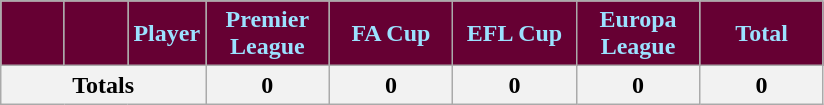<table class="wikitable sortable" style="text-align:center">
<tr>
<th style="background:#660033;color:#9be1ff; width:35px;"></th>
<th style="background:#660033;color:#9be1ff; width:35px;"></th>
<th style="background:#660033;color:#9be1ff;">Player</th>
<th style="background:#660033;color:#9be1ff; width:75px;">Premier League</th>
<th style="background:#660033;color:#9be1ff; width:75px;">FA Cup</th>
<th style="background:#660033;color:#9be1ff; width:75px;">EFL Cup</th>
<th style="background:#660033;color:#9be1ff; width:75px;">Europa League</th>
<th style="background:#660033;color:#9be1ff; width:75px;"><strong>Total</strong></th>
</tr>
<tr class="sortbottom">
<th colspan="3"><strong>Totals</strong></th>
<th>0</th>
<th>0</th>
<th>0</th>
<th>0</th>
<th>0</th>
</tr>
</table>
